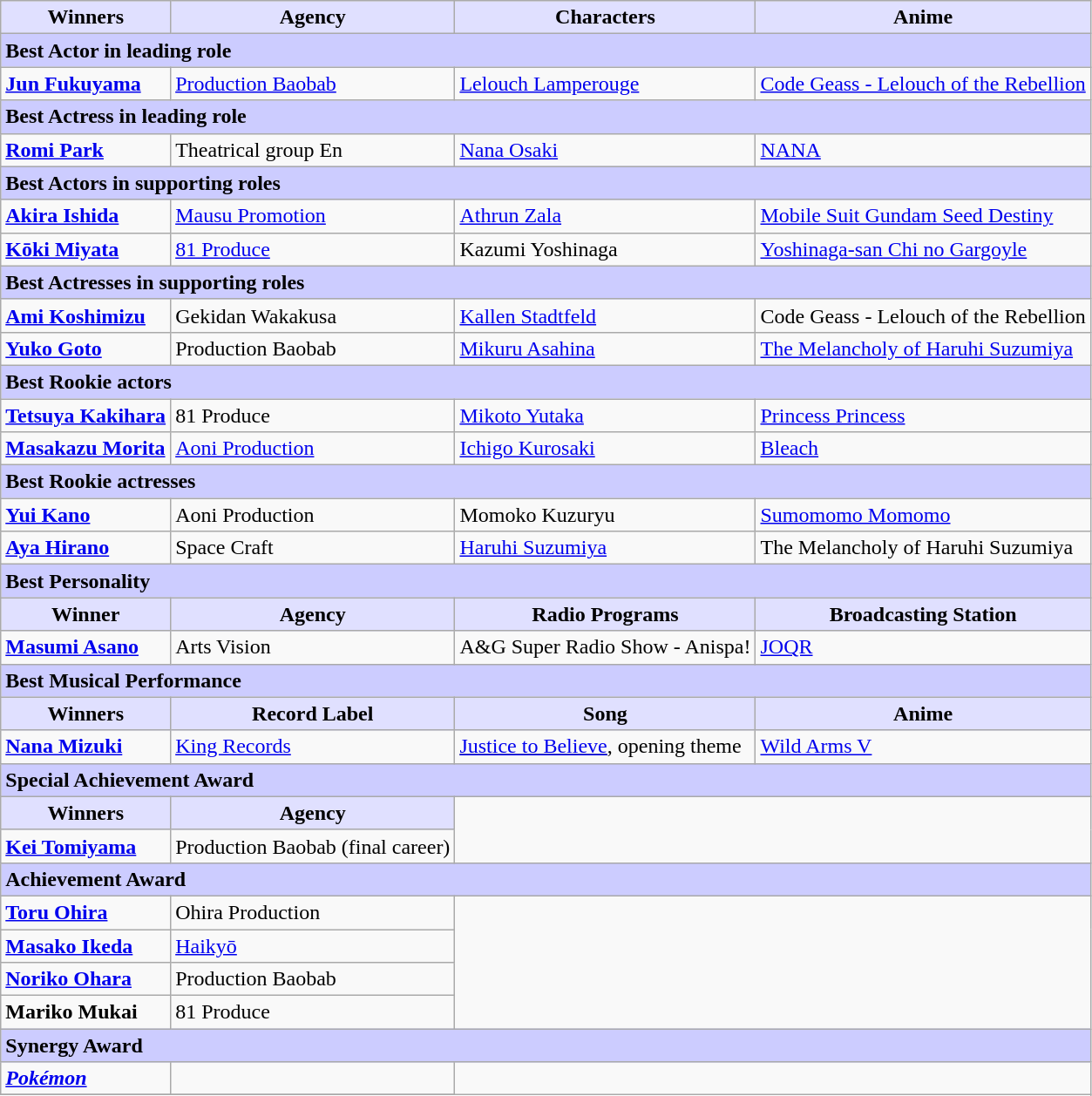<table class="wikitable">
<tr>
<th style="background: #e0e0ff">Winners</th>
<th style="background: #e0e0ff">Agency</th>
<th style="background: #e0e0ff">Characters</th>
<th style="background: #e0e0ff">Anime</th>
</tr>
<tr>
<td colspan="4" style="background: #ccccff"><strong>Best Actor in leading role</strong></td>
</tr>
<tr>
<td><strong><a href='#'>Jun Fukuyama</a></strong></td>
<td><a href='#'>Production Baobab</a></td>
<td><a href='#'>Lelouch Lamperouge</a></td>
<td><a href='#'>Code Geass - Lelouch of the Rebellion</a></td>
</tr>
<tr>
<td colspan="4" style="background: #ccccff"><strong>Best Actress in leading role</strong></td>
</tr>
<tr>
<td><strong><a href='#'>Romi Park</a></strong></td>
<td>Theatrical group En</td>
<td><a href='#'>Nana Osaki</a></td>
<td><a href='#'>NANA</a></td>
</tr>
<tr>
<td colspan="4" style="background: #ccccff"><strong>Best Actors in supporting roles</strong></td>
</tr>
<tr>
<td><strong><a href='#'>Akira Ishida</a></strong></td>
<td><a href='#'>Mausu Promotion</a></td>
<td><a href='#'>Athrun Zala</a></td>
<td><a href='#'>Mobile Suit Gundam Seed Destiny</a></td>
</tr>
<tr>
<td><strong><a href='#'>Kōki Miyata</a></strong></td>
<td><a href='#'>81 Produce</a></td>
<td>Kazumi Yoshinaga</td>
<td><a href='#'>Yoshinaga-san Chi no Gargoyle</a></td>
</tr>
<tr>
<td colspan="4" style="background: #ccccff"><strong>Best Actresses in supporting roles</strong></td>
</tr>
<tr>
<td><strong><a href='#'>Ami Koshimizu</a></strong></td>
<td>Gekidan Wakakusa</td>
<td><a href='#'>Kallen Stadtfeld</a></td>
<td>Code Geass - Lelouch of the Rebellion</td>
</tr>
<tr>
<td><strong><a href='#'>Yuko Goto</a></strong></td>
<td>Production Baobab</td>
<td><a href='#'>Mikuru Asahina</a></td>
<td><a href='#'>The Melancholy of Haruhi Suzumiya</a></td>
</tr>
<tr>
<td colspan="4" style="background: #ccccff"><strong>Best Rookie actors</strong></td>
</tr>
<tr>
<td><strong><a href='#'>Tetsuya Kakihara</a></strong></td>
<td>81 Produce</td>
<td><a href='#'>Mikoto Yutaka</a></td>
<td><a href='#'>Princess Princess</a></td>
</tr>
<tr>
<td><strong><a href='#'>Masakazu Morita</a></strong></td>
<td><a href='#'>Aoni Production</a></td>
<td><a href='#'>Ichigo Kurosaki</a></td>
<td><a href='#'>Bleach</a></td>
</tr>
<tr>
<td colspan="4" style="background: #ccccff"><strong>Best Rookie actresses</strong></td>
</tr>
<tr>
<td><strong><a href='#'>Yui Kano</a></strong></td>
<td>Aoni Production</td>
<td>Momoko Kuzuryu</td>
<td><a href='#'>Sumomomo Momomo</a></td>
</tr>
<tr>
<td><strong><a href='#'>Aya Hirano</a></strong></td>
<td>Space Craft</td>
<td><a href='#'>Haruhi Suzumiya</a></td>
<td>The Melancholy of Haruhi Suzumiya</td>
</tr>
<tr>
<td colspan="4" style="background: #ccccff"><strong>Best Personality</strong></td>
</tr>
<tr>
<th style="background: #e0e0ff">Winner</th>
<th style="background: #e0e0ff">Agency</th>
<th style="background: #e0e0ff">Radio Programs</th>
<th style="background: #e0e0ff">Broadcasting Station</th>
</tr>
<tr>
<td><strong><a href='#'>Masumi Asano</a></strong></td>
<td>Arts Vision</td>
<td>A&G Super Radio Show - Anispa!</td>
<td><a href='#'>JOQR</a></td>
</tr>
<tr>
<td colspan="4" style="background: #ccccff"><strong>Best Musical Performance</strong></td>
</tr>
<tr>
<th style="background: #e0e0ff">Winners</th>
<th style="background: #e0e0ff">Record Label</th>
<th style="background: #e0e0ff">Song</th>
<th style="background: #e0e0ff">Anime</th>
</tr>
<tr>
<td><strong><a href='#'>Nana Mizuki</a></strong></td>
<td><a href='#'>King Records</a></td>
<td><u><a href='#'>Justice to Believe</a></u>, opening theme</td>
<td><a href='#'>Wild Arms V</a></td>
</tr>
<tr>
<td colspan="4" style="background: #ccccff"><strong>Special Achievement Award</strong></td>
</tr>
<tr>
<th style="background: #e0e0ff">Winners</th>
<th style="background: #e0e0ff">Agency</th>
</tr>
<tr>
<td><strong><a href='#'>Kei Tomiyama</a></strong></td>
<td>Production Baobab (final career)</td>
</tr>
<tr>
<td colspan="4" style="background: #ccccff"><strong>Achievement Award</strong></td>
</tr>
<tr>
<td><strong><a href='#'>Toru Ohira</a></strong></td>
<td>Ohira Production</td>
</tr>
<tr>
<td><strong><a href='#'>Masako Ikeda</a></strong></td>
<td><a href='#'>Haikyō</a></td>
</tr>
<tr>
<td><strong><a href='#'>Noriko Ohara</a></strong></td>
<td>Production Baobab</td>
</tr>
<tr>
<td><strong>Mariko Mukai</strong></td>
<td>81 Produce</td>
</tr>
<tr>
<td colspan="4" style="background: #ccccff"><strong>Synergy Award</strong></td>
</tr>
<tr>
<td><strong><em><a href='#'>Pokémon</a></em></strong></td>
<td></td>
</tr>
<tr>
</tr>
</table>
